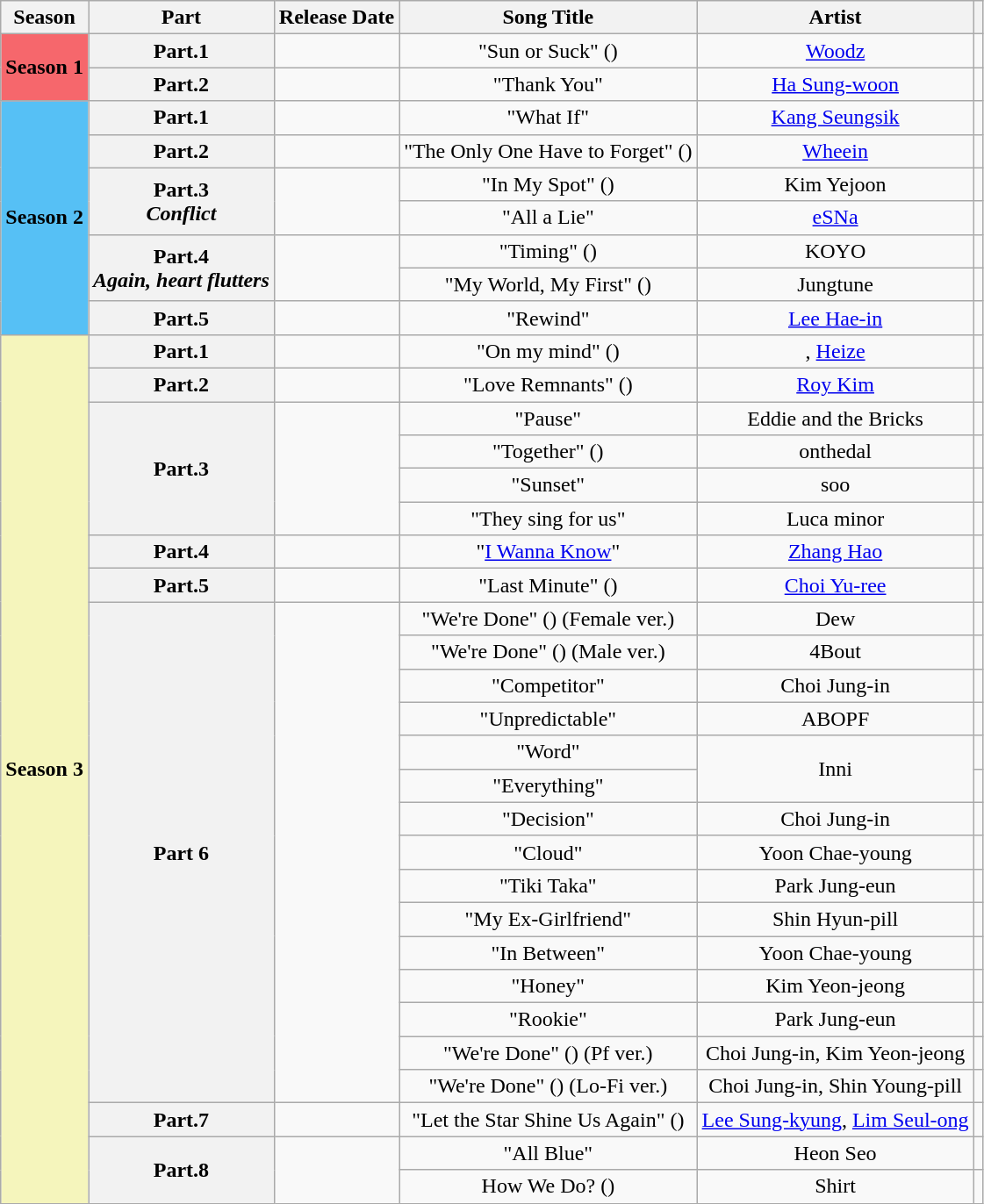<table class="wikitable" style="text-align:center">
<tr>
<th scope="col">Season</th>
<th scope="col">Part</th>
<th scope="col">Release Date</th>
<th scope="col">Song Title</th>
<th scope="col">Artist</th>
<th scope="col"></th>
</tr>
<tr>
<th scope="row" rowspan="2" style="background-color:#F6676C">Season 1</th>
<th scope="row">Part.1</th>
<td></td>
<td>"Sun or Suck" ()</td>
<td><a href='#'>Woodz</a></td>
<td></td>
</tr>
<tr>
<th scope="row">Part.2</th>
<td></td>
<td>"Thank You"</td>
<td><a href='#'>Ha Sung-woon</a></td>
<td></td>
</tr>
<tr>
<th scope="row" rowspan="7" style="background-color:#56c0f5">Season 2</th>
<th scope="row">Part.1</th>
<td></td>
<td>"What If"</td>
<td><a href='#'>Kang Seungsik</a></td>
<td></td>
</tr>
<tr>
<th scope="row">Part.2</th>
<td></td>
<td>"The Only One Have to Forget" ()</td>
<td><a href='#'>Wheein</a></td>
<td></td>
</tr>
<tr>
<th scope="row" rowspan="2">Part.3 <br> <em> Conflict</em></th>
<td rowspan="2"></td>
<td>"In My Spot" ()</td>
<td>Kim Yejoon</td>
<td></td>
</tr>
<tr>
<td>"All a Lie"</td>
<td><a href='#'>eSNa</a></td>
<td></td>
</tr>
<tr>
<th scope="row" rowspan="2">Part.4<br> <em> Again, heart flutters</em></th>
<td rowspan="2"></td>
<td>"Timing" ()</td>
<td>KOYO</td>
<td></td>
</tr>
<tr>
<td>"My World, My First" ()</td>
<td>Jungtune</td>
<td></td>
</tr>
<tr>
<th scope="row">Part.5</th>
<td></td>
<td>"Rewind"</td>
<td><a href='#'>Lee Hae-in</a></td>
<td></td>
</tr>
<tr>
<th scope="row" rowspan="26" style="background-color:#f5f5bc">Season 3</th>
<th scope="row">Part.1</th>
<td></td>
<td>"On my mind" ()</td>
<td>, <a href='#'>Heize</a></td>
<td></td>
</tr>
<tr>
<th scope="row">Part.2</th>
<td></td>
<td>"Love Remnants" ()</td>
<td><a href='#'>Roy Kim</a></td>
<td></td>
</tr>
<tr>
<th scope="row" rowspan="4">Part.3</th>
<td rowspan="4"></td>
<td>"Pause"</td>
<td>Eddie and the Bricks</td>
<td></td>
</tr>
<tr>
<td>"Together" ()</td>
<td>onthedal</td>
<td></td>
</tr>
<tr>
<td>"Sunset"</td>
<td>soo</td>
<td></td>
</tr>
<tr>
<td>"They sing for us"</td>
<td>Luca minor</td>
<td></td>
</tr>
<tr>
<th scope="row">Part.4</th>
<td></td>
<td>"<a href='#'>I Wanna Know</a>"</td>
<td><a href='#'>Zhang Hao</a></td>
<td></td>
</tr>
<tr>
<th scope="row">Part.5</th>
<td></td>
<td>"Last Minute" ()</td>
<td><a href='#'>Choi Yu-ree</a></td>
<td></td>
</tr>
<tr>
<th scope="row" rowspan="15">Part 6</th>
<td rowspan="15"></td>
<td>"We're Done" () (Female ver.)</td>
<td>Dew</td>
<td></td>
</tr>
<tr>
<td>"We're Done" () (Male ver.)</td>
<td>4Bout</td>
<td></td>
</tr>
<tr>
<td>"Competitor"</td>
<td>Choi Jung-in</td>
<td></td>
</tr>
<tr>
<td>"Unpredictable"</td>
<td>ABOPF</td>
<td></td>
</tr>
<tr>
<td>"Word"</td>
<td rowspan="2">Inni</td>
<td></td>
</tr>
<tr>
<td>"Everything"</td>
<td></td>
</tr>
<tr>
<td>"Decision"</td>
<td>Choi Jung-in</td>
<td></td>
</tr>
<tr>
<td>"Cloud"</td>
<td>Yoon Chae-young</td>
<td></td>
</tr>
<tr>
<td>"Tiki Taka"</td>
<td>Park Jung-eun</td>
<td></td>
</tr>
<tr>
<td>"My Ex-Girlfriend"</td>
<td>Shin Hyun-pill</td>
<td></td>
</tr>
<tr>
<td>"In Between"</td>
<td>Yoon Chae-young</td>
<td></td>
</tr>
<tr>
<td>"Honey"</td>
<td>Kim Yeon-jeong</td>
<td></td>
</tr>
<tr>
<td>"Rookie"</td>
<td>Park Jung-eun</td>
<td></td>
</tr>
<tr>
<td>"We're Done" () (Pf ver.)</td>
<td>Choi Jung-in, Kim Yeon-jeong</td>
<td></td>
</tr>
<tr>
<td>"We're Done" () (Lo-Fi ver.)</td>
<td>Choi Jung-in, Shin Young-pill</td>
<td></td>
</tr>
<tr>
<th scope="row">Part.7</th>
<td></td>
<td>"Let the Star Shine Us Again" ()</td>
<td><a href='#'>Lee Sung-kyung</a>, <a href='#'>Lim Seul-ong</a></td>
<td></td>
</tr>
<tr>
<th scope="row" rowspan="2">Part.8</th>
<td rowspan="2"></td>
<td>"All Blue"</td>
<td>Heon Seo</td>
<td></td>
</tr>
<tr>
<td>How We Do? ()</td>
<td>Shirt</td>
<td></td>
</tr>
</table>
